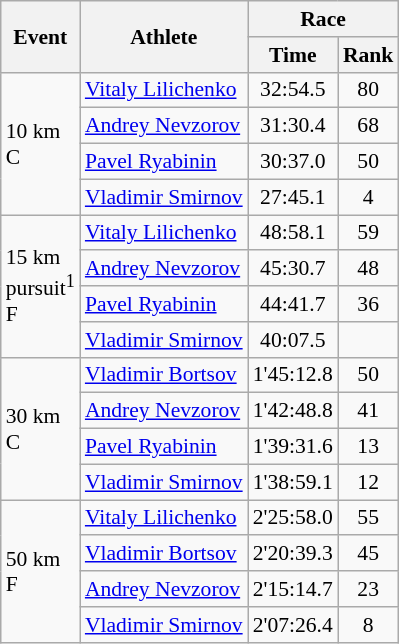<table class="wikitable" style="font-size:90%">
<tr>
<th rowspan=2>Event</th>
<th rowspan=2>Athlete</th>
<th colspan=2>Race</th>
</tr>
<tr>
<th>Time</th>
<th>Rank</th>
</tr>
<tr>
<td rowspan=4>10 km <br> C</td>
<td><a href='#'>Vitaly Lilichenko</a></td>
<td align=center>32:54.5</td>
<td align=center>80</td>
</tr>
<tr>
<td><a href='#'>Andrey Nevzorov</a></td>
<td align=center>31:30.4</td>
<td align=center>68</td>
</tr>
<tr>
<td><a href='#'>Pavel Ryabinin</a></td>
<td align=center>30:37.0</td>
<td align=center>50</td>
</tr>
<tr>
<td><a href='#'>Vladimir Smirnov</a></td>
<td align=center>27:45.1</td>
<td align=center>4</td>
</tr>
<tr>
<td rowspan=4>15 km <br> pursuit<sup>1</sup> <br> F</td>
<td><a href='#'>Vitaly Lilichenko</a></td>
<td align=center>48:58.1</td>
<td align=center>59</td>
</tr>
<tr>
<td><a href='#'>Andrey Nevzorov</a></td>
<td align=center>45:30.7</td>
<td align=center>48</td>
</tr>
<tr>
<td><a href='#'>Pavel Ryabinin</a></td>
<td align=center>44:41.7</td>
<td align=center>36</td>
</tr>
<tr>
<td><a href='#'>Vladimir Smirnov</a></td>
<td align=center>40:07.5</td>
<td align=center></td>
</tr>
<tr>
<td rowspan=4>30 km <br> C</td>
<td><a href='#'>Vladimir Bortsov</a></td>
<td align=center>1'45:12.8</td>
<td align=center>50</td>
</tr>
<tr>
<td><a href='#'>Andrey Nevzorov</a></td>
<td align=center>1'42:48.8</td>
<td align=center>41</td>
</tr>
<tr>
<td><a href='#'>Pavel Ryabinin</a></td>
<td align=center>1'39:31.6</td>
<td align=center>13</td>
</tr>
<tr>
<td><a href='#'>Vladimir Smirnov</a></td>
<td align=center>1'38:59.1</td>
<td align=center>12</td>
</tr>
<tr>
<td rowspan=4>50 km <br> F</td>
<td><a href='#'>Vitaly Lilichenko</a></td>
<td align=center>2'25:58.0</td>
<td align=center>55</td>
</tr>
<tr>
<td><a href='#'>Vladimir Bortsov</a></td>
<td align=center>2'20:39.3</td>
<td align=center>45</td>
</tr>
<tr>
<td><a href='#'>Andrey Nevzorov</a></td>
<td align=center>2'15:14.7</td>
<td align=center>23</td>
</tr>
<tr>
<td><a href='#'>Vladimir Smirnov</a></td>
<td align=center>2'07:26.4</td>
<td align=center>8</td>
</tr>
</table>
